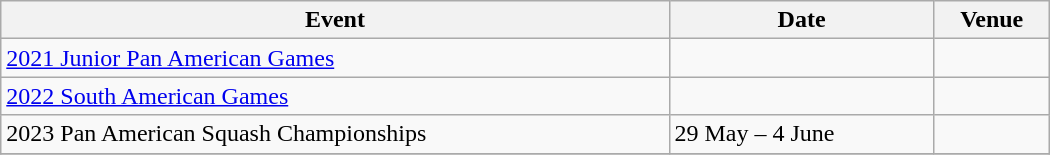<table class="wikitable" width=700>
<tr>
<th>Event</th>
<th>Date</th>
<th>Venue</th>
</tr>
<tr>
<td><a href='#'>2021 Junior Pan American Games</a></td>
<td></td>
<td></td>
</tr>
<tr>
<td><a href='#'>2022 South American Games</a></td>
<td></td>
<td></td>
</tr>
<tr>
<td>2023 Pan American Squash Championships</td>
<td>29 May – 4 June</td>
<td></td>
</tr>
<tr>
</tr>
</table>
